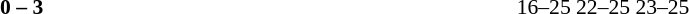<table width=100% cellspacing=1>
<tr>
<th width=20%></th>
<th width=12%></th>
<th width=20%></th>
<th width=33%></th>
<td></td>
</tr>
<tr style=font-size:90%>
<td align=right></td>
<td align=center><strong>0 – 3</strong></td>
<td><strong></strong></td>
<td>16–25 22–25 23–25</td>
</tr>
</table>
